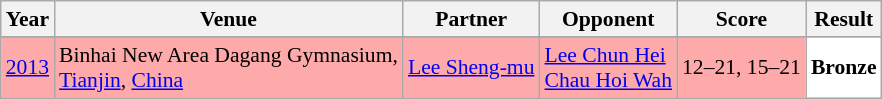<table class="sortable wikitable" style="font-size: 90%;">
<tr>
<th>Year</th>
<th>Venue</th>
<th>Partner</th>
<th>Opponent</th>
<th>Score</th>
<th>Result</th>
</tr>
<tr>
</tr>
<tr style="background:#FFAAAA">
<td align="center"><a href='#'>2013</a></td>
<td align="left">Binhai New Area Dagang Gymnasium,<br><a href='#'>Tianjin</a>, <a href='#'>China</a></td>
<td align="left"> <a href='#'>Lee Sheng-mu</a></td>
<td align="left"> <a href='#'>Lee Chun Hei</a><br> <a href='#'>Chau Hoi Wah</a></td>
<td align="left">12–21, 15–21</td>
<td style="text-align:left; background:white"> <strong>Bronze</strong></td>
</tr>
</table>
